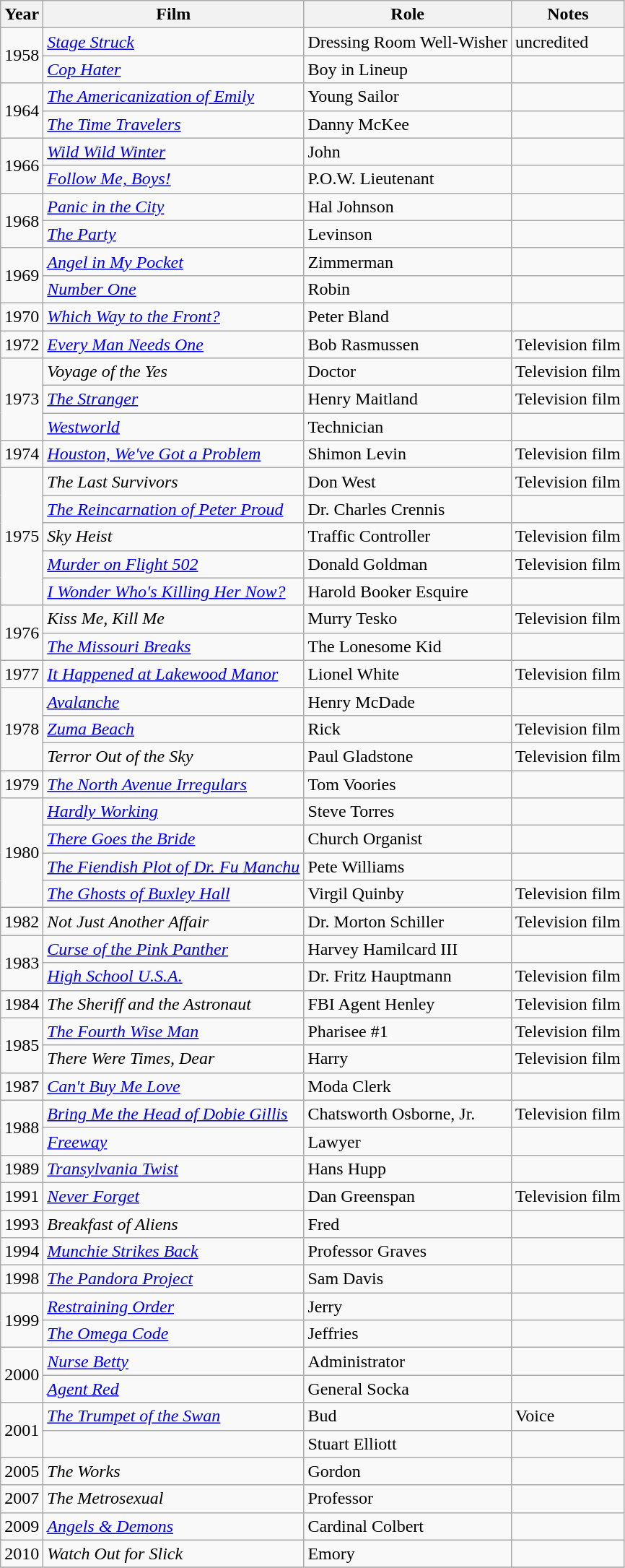<table class="wikitable">
<tr>
<th>Year</th>
<th>Film</th>
<th>Role</th>
<th>Notes</th>
</tr>
<tr>
<td rowspan="2">1958</td>
<td><em><a href='#'>Stage Struck</a></em></td>
<td>Dressing Room Well-Wisher</td>
<td>uncredited</td>
</tr>
<tr>
<td><em><a href='#'>Cop Hater</a></em></td>
<td>Boy in Lineup</td>
<td></td>
</tr>
<tr>
<td rowspan="2">1964</td>
<td><em><a href='#'>The Americanization of Emily</a></em></td>
<td>Young Sailor</td>
<td></td>
</tr>
<tr>
<td><em><a href='#'>The Time Travelers</a></em></td>
<td>Danny McKee</td>
<td></td>
</tr>
<tr>
<td rowspan="2">1966</td>
<td><em><a href='#'>Wild Wild Winter</a></em></td>
<td>John</td>
<td></td>
</tr>
<tr>
<td><em><a href='#'>Follow Me, Boys!</a></em></td>
<td>P.O.W. Lieutenant</td>
<td></td>
</tr>
<tr>
<td rowspan="2">1968</td>
<td><em><a href='#'>Panic in the City</a></em></td>
<td>Hal Johnson</td>
<td></td>
</tr>
<tr>
<td><em><a href='#'>The Party</a></em></td>
<td>Levinson</td>
<td></td>
</tr>
<tr>
<td rowspan="2">1969</td>
<td><em><a href='#'>Angel in My Pocket</a></em></td>
<td>Zimmerman</td>
<td></td>
</tr>
<tr>
<td><em><a href='#'>Number One</a></em></td>
<td>Robin</td>
<td></td>
</tr>
<tr>
<td>1970</td>
<td><em><a href='#'>Which Way to the Front?</a></em></td>
<td>Peter Bland</td>
<td></td>
</tr>
<tr>
<td>1972</td>
<td><em><a href='#'>Every Man Needs One</a></em></td>
<td>Bob Rasmussen</td>
<td>Television film</td>
</tr>
<tr>
<td rowspan="3">1973</td>
<td><em>Voyage of the Yes</em></td>
<td>Doctor</td>
<td>Television film</td>
</tr>
<tr>
<td><em><a href='#'>The Stranger</a></em></td>
<td>Henry Maitland</td>
<td>Television film</td>
</tr>
<tr>
<td><em><a href='#'>Westworld</a></em></td>
<td>Technician</td>
<td></td>
</tr>
<tr>
<td>1974</td>
<td><em><a href='#'>Houston, We've Got a Problem</a></em></td>
<td>Shimon Levin</td>
<td>Television film</td>
</tr>
<tr>
<td rowspan="5">1975</td>
<td><em>The Last Survivors</em></td>
<td>Don West</td>
<td>Television film</td>
</tr>
<tr>
<td><em><a href='#'>The Reincarnation of Peter Proud</a></em></td>
<td>Dr. Charles Crennis</td>
<td></td>
</tr>
<tr>
<td><em>Sky Heist</em></td>
<td>Traffic Controller</td>
<td>Television film</td>
</tr>
<tr>
<td><em><a href='#'>Murder on Flight 502</a></em></td>
<td>Donald Goldman</td>
<td>Television film</td>
</tr>
<tr>
<td><em><a href='#'>I Wonder Who's Killing Her Now?</a></em></td>
<td>Harold Booker Esquire</td>
<td></td>
</tr>
<tr>
<td rowspan="2">1976</td>
<td><em>Kiss Me, Kill Me</em></td>
<td>Murry Tesko</td>
<td>Television film</td>
</tr>
<tr>
<td><em><a href='#'>The Missouri Breaks</a></em></td>
<td>The Lonesome Kid</td>
<td></td>
</tr>
<tr>
<td>1977</td>
<td><em><a href='#'>It Happened at Lakewood Manor</a></em></td>
<td>Lionel White</td>
<td>Television film</td>
</tr>
<tr>
<td rowspan="3">1978</td>
<td><em><a href='#'>Avalanche</a></em></td>
<td>Henry McDade</td>
<td></td>
</tr>
<tr>
<td><em><a href='#'>Zuma Beach</a></em></td>
<td>Rick</td>
<td>Television film</td>
</tr>
<tr>
<td><em>Terror Out of the Sky</em></td>
<td>Paul Gladstone</td>
<td>Television film</td>
</tr>
<tr>
<td>1979</td>
<td><em><a href='#'>The North Avenue Irregulars</a></em></td>
<td>Tom Voories</td>
<td></td>
</tr>
<tr>
<td rowspan="4">1980</td>
<td><em><a href='#'>Hardly Working</a></em></td>
<td>Steve Torres</td>
<td></td>
</tr>
<tr>
<td><em><a href='#'>There Goes the Bride</a></em></td>
<td>Church Organist</td>
<td></td>
</tr>
<tr>
<td><em><a href='#'>The Fiendish Plot of Dr. Fu Manchu</a></em></td>
<td>Pete Williams</td>
<td></td>
</tr>
<tr>
<td><em><a href='#'>The Ghosts of Buxley Hall</a></em></td>
<td>Virgil Quinby</td>
<td>Television film</td>
</tr>
<tr>
<td>1982</td>
<td><em>Not Just Another Affair</em></td>
<td>Dr. Morton Schiller</td>
<td>Television film</td>
</tr>
<tr>
<td rowspan="2">1983</td>
<td><em><a href='#'>Curse of the Pink Panther</a></em></td>
<td>Harvey Hamilcard III</td>
<td></td>
</tr>
<tr>
<td><em><a href='#'>High School U.S.A.</a></em></td>
<td>Dr. Fritz Hauptmann</td>
<td>Television film</td>
</tr>
<tr>
<td>1984</td>
<td><em>The Sheriff and the Astronaut</em></td>
<td>FBI Agent Henley</td>
<td>Television film</td>
</tr>
<tr>
<td rowspan="2">1985</td>
<td><em><a href='#'>The Fourth Wise Man</a></em></td>
<td>Pharisee #1</td>
<td>Television film</td>
</tr>
<tr>
<td><em>There Were Times, Dear</em></td>
<td>Harry</td>
<td>Television film</td>
</tr>
<tr>
<td>1987</td>
<td><em><a href='#'>Can't Buy Me Love</a></em></td>
<td>Moda Clerk</td>
<td></td>
</tr>
<tr>
<td rowspan="2">1988</td>
<td><em><a href='#'>Bring Me the Head of Dobie Gillis</a></em></td>
<td>Chatsworth Osborne, Jr.</td>
<td>Television film</td>
</tr>
<tr>
<td><em><a href='#'>Freeway</a></em></td>
<td>Lawyer</td>
<td></td>
</tr>
<tr>
<td>1989</td>
<td><em><a href='#'>Transylvania Twist</a></em></td>
<td>Hans Hupp</td>
<td></td>
</tr>
<tr>
<td>1991</td>
<td><em><a href='#'>Never Forget</a></em></td>
<td>Dan Greenspan</td>
<td>Television film</td>
</tr>
<tr>
<td>1993</td>
<td><em>Breakfast of Aliens</em></td>
<td>Fred</td>
<td></td>
</tr>
<tr>
<td>1994</td>
<td><em><a href='#'>Munchie Strikes Back</a></em></td>
<td>Professor Graves</td>
<td></td>
</tr>
<tr>
<td>1998</td>
<td><em><a href='#'>The Pandora Project</a></em></td>
<td>Sam Davis</td>
<td></td>
</tr>
<tr>
<td rowspan="2">1999</td>
<td><em><a href='#'>Restraining Order</a></em></td>
<td>Jerry</td>
<td></td>
</tr>
<tr>
<td><em><a href='#'>The Omega Code</a></em></td>
<td>Jeffries</td>
<td></td>
</tr>
<tr>
<td rowspan="2">2000</td>
<td><em><a href='#'>Nurse Betty</a></em></td>
<td>Administrator</td>
<td></td>
</tr>
<tr>
<td><em><a href='#'>Agent Red</a></em></td>
<td>General Socka</td>
<td></td>
</tr>
<tr>
<td rowspan="2">2001</td>
<td><em><a href='#'>The Trumpet of the Swan</a></em></td>
<td>Bud</td>
<td>Voice</td>
</tr>
<tr>
<td><em></em></td>
<td>Stuart Elliott</td>
<td></td>
</tr>
<tr>
<td>2005</td>
<td><em>The Works</em></td>
<td>Gordon</td>
<td></td>
</tr>
<tr>
<td>2007</td>
<td><em>The Metrosexual</em></td>
<td>Professor</td>
<td></td>
</tr>
<tr>
<td>2009</td>
<td><em><a href='#'>Angels & Demons</a></em></td>
<td>Cardinal Colbert</td>
<td></td>
</tr>
<tr>
<td>2010</td>
<td><em>Watch Out for Slick</em></td>
<td>Emory</td>
<td></td>
</tr>
<tr>
</tr>
</table>
